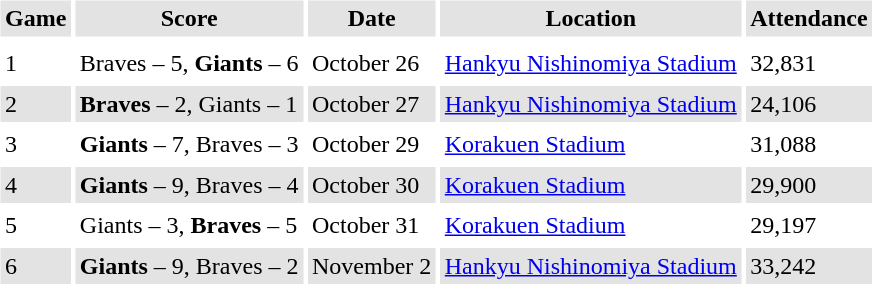<table border="0" cellspacing="3" cellpadding="3">
<tr style="background: #e3e3e3;">
<th>Game</th>
<th>Score</th>
<th>Date</th>
<th>Location</th>
<th>Attendance</th>
</tr>
<tr style="background: #e3e3e3;">
</tr>
<tr>
<td>1</td>
<td>Braves – 5, <strong>Giants</strong> – 6</td>
<td>October 26</td>
<td><a href='#'>Hankyu Nishinomiya Stadium</a></td>
<td>32,831</td>
</tr>
<tr style="background: #e3e3e3;">
<td>2</td>
<td><strong>Braves</strong> – 2, Giants – 1</td>
<td>October 27</td>
<td><a href='#'>Hankyu Nishinomiya Stadium</a></td>
<td>24,106</td>
</tr>
<tr>
<td>3</td>
<td><strong>Giants</strong> – 7, Braves – 3</td>
<td>October 29</td>
<td><a href='#'>Korakuen Stadium</a></td>
<td>31,088</td>
</tr>
<tr style="background: #e3e3e3;">
<td>4</td>
<td><strong>Giants</strong> – 9, Braves – 4</td>
<td>October 30</td>
<td><a href='#'>Korakuen Stadium</a></td>
<td>29,900</td>
</tr>
<tr>
<td>5</td>
<td>Giants – 3, <strong>Braves</strong> – 5</td>
<td>October 31</td>
<td><a href='#'>Korakuen Stadium</a></td>
<td>29,197</td>
</tr>
<tr style="background: #e3e3e3;">
<td>6</td>
<td><strong>Giants</strong> – 9, Braves – 2</td>
<td>November 2</td>
<td><a href='#'>Hankyu Nishinomiya Stadium</a></td>
<td>33,242</td>
</tr>
</table>
